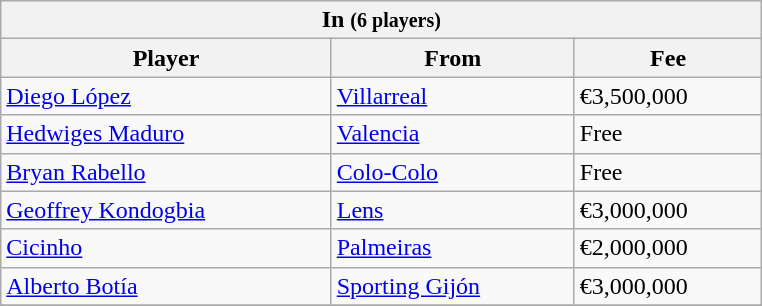<table class="wikitable collapsible collapsed">
<tr>
<th colspan="3" width="500"> <strong>In</strong> <small>(6 players)</small></th>
</tr>
<tr>
<th>Player</th>
<th>From</th>
<th>Fee</th>
</tr>
<tr>
<td> <a href='#'>Diego López</a></td>
<td> <a href='#'>Villarreal</a></td>
<td>€3,500,000</td>
</tr>
<tr>
<td> <a href='#'>Hedwiges Maduro</a></td>
<td> <a href='#'>Valencia</a></td>
<td>Free</td>
</tr>
<tr>
<td> <a href='#'>Bryan Rabello</a></td>
<td> <a href='#'>Colo-Colo</a></td>
<td>Free</td>
</tr>
<tr>
<td> <a href='#'>Geoffrey Kondogbia</a></td>
<td> <a href='#'>Lens</a></td>
<td>€3,000,000</td>
</tr>
<tr>
<td> <a href='#'>Cicinho</a></td>
<td> <a href='#'>Palmeiras</a></td>
<td>€2,000,000</td>
</tr>
<tr>
<td> <a href='#'>Alberto Botía</a></td>
<td> <a href='#'>Sporting Gijón</a></td>
<td>€3,000,000</td>
</tr>
<tr>
</tr>
</table>
